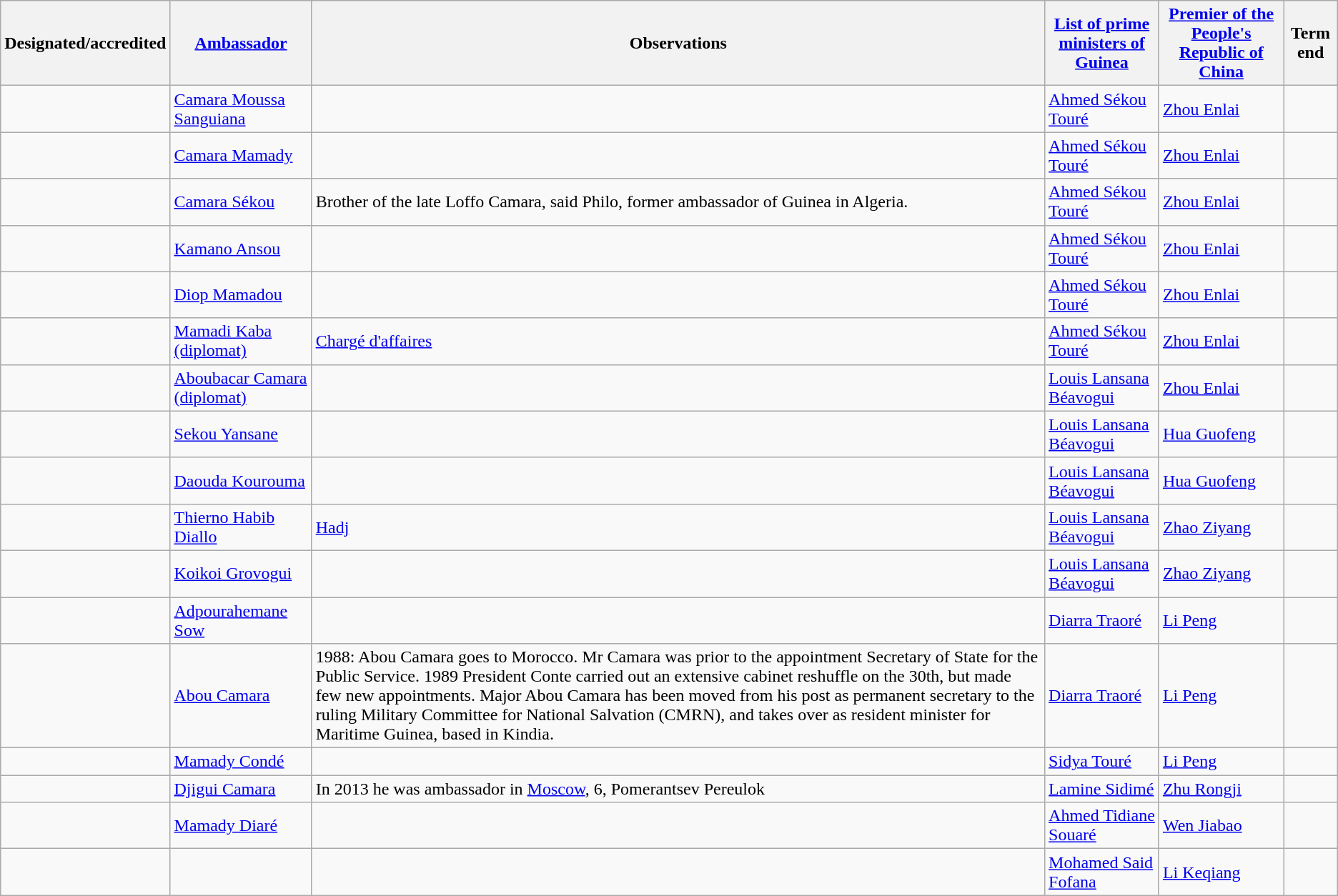<table class="wikitable sortable">
<tr>
<th>Designated/accredited</th>
<th><a href='#'>Ambassador</a></th>
<th>Observations</th>
<th><a href='#'>List of prime ministers of Guinea</a></th>
<th><a href='#'>Premier of the People's Republic of China</a></th>
<th>Term end</th>
</tr>
<tr>
<td></td>
<td><a href='#'>Camara Moussa Sanguiana</a></td>
<td></td>
<td><a href='#'>Ahmed Sékou Touré</a></td>
<td><a href='#'>Zhou Enlai</a></td>
<td></td>
</tr>
<tr>
<td></td>
<td><a href='#'>Camara Mamady</a></td>
<td></td>
<td><a href='#'>Ahmed Sékou Touré</a></td>
<td><a href='#'>Zhou Enlai</a></td>
<td></td>
</tr>
<tr>
<td></td>
<td><a href='#'>Camara Sékou</a></td>
<td>Brother of the late Loffo Camara, said Philo, former ambassador of Guinea in Algeria.</td>
<td><a href='#'>Ahmed Sékou Touré</a></td>
<td><a href='#'>Zhou Enlai</a></td>
<td></td>
</tr>
<tr>
<td></td>
<td><a href='#'>Kamano Ansou</a></td>
<td></td>
<td><a href='#'>Ahmed Sékou Touré</a></td>
<td><a href='#'>Zhou Enlai</a></td>
<td></td>
</tr>
<tr>
<td></td>
<td><a href='#'>Diop Mamadou</a></td>
<td></td>
<td><a href='#'>Ahmed Sékou Touré</a></td>
<td><a href='#'>Zhou Enlai</a></td>
<td></td>
</tr>
<tr>
<td></td>
<td><a href='#'>Mamadi Kaba (diplomat)</a></td>
<td><a href='#'>Chargé d'affaires</a></td>
<td><a href='#'>Ahmed Sékou Touré</a></td>
<td><a href='#'>Zhou Enlai</a></td>
<td></td>
</tr>
<tr>
<td></td>
<td><a href='#'>Aboubacar Camara (diplomat)</a></td>
<td></td>
<td><a href='#'>Louis Lansana Béavogui</a></td>
<td><a href='#'>Zhou Enlai</a></td>
<td></td>
</tr>
<tr>
<td></td>
<td><a href='#'>Sekou Yansane</a></td>
<td></td>
<td><a href='#'>Louis Lansana Béavogui</a></td>
<td><a href='#'>Hua Guofeng</a></td>
<td></td>
</tr>
<tr>
<td></td>
<td><a href='#'>Daouda Kourouma</a></td>
<td></td>
<td><a href='#'>Louis Lansana Béavogui</a></td>
<td><a href='#'>Hua Guofeng</a></td>
<td></td>
</tr>
<tr>
<td></td>
<td><a href='#'>Thierno Habib Diallo</a></td>
<td><a href='#'>Hadj</a></td>
<td><a href='#'>Louis Lansana Béavogui</a></td>
<td><a href='#'>Zhao Ziyang</a></td>
<td></td>
</tr>
<tr>
<td></td>
<td><a href='#'>Koikoi Grovogui</a></td>
<td></td>
<td><a href='#'>Louis Lansana Béavogui</a></td>
<td><a href='#'>Zhao Ziyang</a></td>
<td></td>
</tr>
<tr>
<td></td>
<td><a href='#'>Adpourahemane Sow</a></td>
<td></td>
<td><a href='#'>Diarra Traoré</a></td>
<td><a href='#'>Li Peng</a></td>
<td></td>
</tr>
<tr>
<td></td>
<td><a href='#'>Abou Camara</a></td>
<td>1988: Abou Camara goes to Morocco. Mr Camara was prior to the appointment Secretary of State for the Public Service. 1989 President Conte carried out an extensive cabinet reshuffle on the 30th, but made few new appointments. Major Abou Camara has been moved from his post as permanent secretary to the ruling Military Committee for National Salvation (CMRN), and takes over as resident minister for Maritime Guinea, based in Kindia.</td>
<td><a href='#'>Diarra Traoré</a></td>
<td><a href='#'>Li Peng</a></td>
<td></td>
</tr>
<tr>
<td></td>
<td><a href='#'>Mamady Condé</a></td>
<td></td>
<td><a href='#'>Sidya Touré</a></td>
<td><a href='#'>Li Peng</a></td>
<td></td>
</tr>
<tr>
<td></td>
<td><a href='#'>Djigui Camara</a></td>
<td>In 2013 he was ambassador in <a href='#'>Moscow</a>, 6, Pomerantsev Pereulok </td>
<td><a href='#'>Lamine Sidimé</a></td>
<td><a href='#'>Zhu Rongji</a></td>
<td></td>
</tr>
<tr>
<td></td>
<td><a href='#'>Mamady Diaré</a></td>
<td></td>
<td><a href='#'>Ahmed Tidiane Souaré</a></td>
<td><a href='#'>Wen Jiabao</a></td>
<td></td>
</tr>
<tr>
<td></td>
<td></td>
<td></td>
<td><a href='#'>Mohamed Said Fofana</a></td>
<td><a href='#'>Li Keqiang</a></td>
<td></td>
</tr>
</table>
